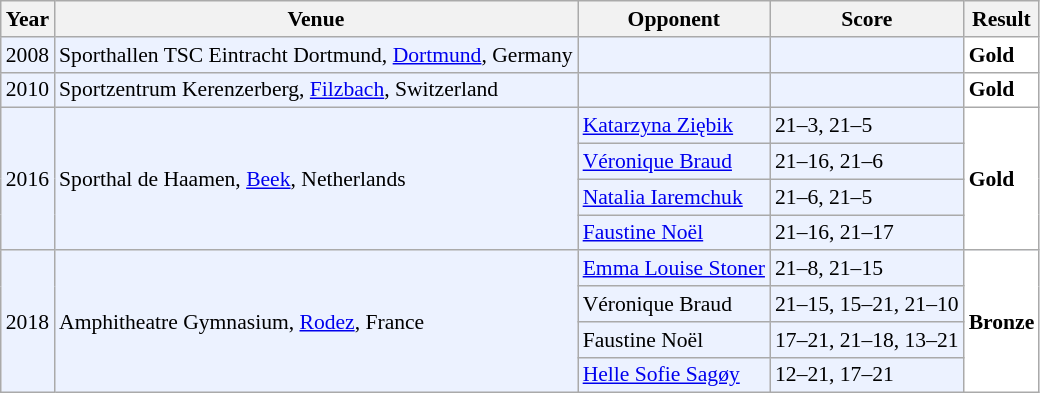<table class="sortable wikitable" style="font-size: 90%;">
<tr>
<th>Year</th>
<th>Venue</th>
<th>Opponent</th>
<th>Score</th>
<th>Result</th>
</tr>
<tr style="background:#ECF2FF">
<td align="center">2008</td>
<td align="left">Sporthallen TSC Eintracht Dortmund, <a href='#'>Dortmund</a>, Germany</td>
<td align="left"></td>
<td align="left"></td>
<td style="text-align:left; background:white"> <strong>Gold</strong></td>
</tr>
<tr style="background:#ECF2FF">
<td align="center">2010</td>
<td align="left">Sportzentrum Kerenzerberg, <a href='#'>Filzbach</a>, Switzerland</td>
<td align="left"></td>
<td align="left"></td>
<td style="text-align:left; background:white"> <strong>Gold</strong></td>
</tr>
<tr style="background:#ECF2FF">
<td rowspan="4" align="center">2016</td>
<td rowspan="4" align="left">Sporthal de Haamen, <a href='#'>Beek</a>, Netherlands</td>
<td align="left"> <a href='#'>Katarzyna Ziębik</a></td>
<td align="left">21–3, 21–5</td>
<td rowspan="4" style="text-align:left; background:white"> <strong>Gold</strong></td>
</tr>
<tr style="background:#ECF2FF">
<td> <a href='#'>Véronique Braud</a></td>
<td>21–16, 21–6</td>
</tr>
<tr style="background:#ECF2FF">
<td> <a href='#'>Natalia Iaremchuk</a></td>
<td>21–6, 21–5</td>
</tr>
<tr style="background:#ECF2FF">
<td> <a href='#'>Faustine Noël</a></td>
<td>21–16, 21–17</td>
</tr>
<tr style="background:#ECF2FF">
<td rowspan="4" align="center">2018</td>
<td rowspan="4" align="left">Amphitheatre Gymnasium, <a href='#'>Rodez</a>, France</td>
<td align="left"> <a href='#'>Emma Louise Stoner</a></td>
<td align="left">21–8, 21–15</td>
<td rowspan="4" style="text-align:left; background:white"> <strong>Bronze</strong></td>
</tr>
<tr style="background:#ECF2FF">
<td> Véronique Braud</td>
<td>21–15, 15–21, 21–10</td>
</tr>
<tr style="background:#ECF2FF">
<td> Faustine Noël</td>
<td>17–21, 21–18, 13–21</td>
</tr>
<tr style="background:#ECF2FF">
<td> <a href='#'>Helle Sofie Sagøy</a></td>
<td>12–21, 17–21</td>
</tr>
</table>
